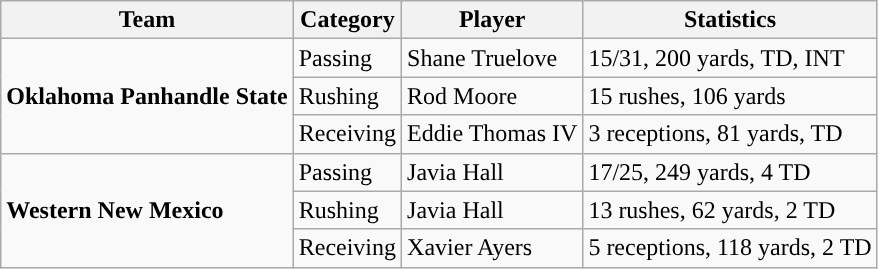<table class="wikitable" style="float: left;">
<tr>
<th>Team</th>
<th>Category</th>
<th>Player</th>
<th>Statistics</th>
</tr>
<tr>
<td rowspan=3><strong>Oklahoma Panhandle State</strong></td>
<td>Passing</td>
<td>Shane Truelove</td>
<td>15/31, 200 yards, TD, INT</td>
</tr>
<tr>
<td>Rushing</td>
<td>Rod Moore</td>
<td>15 rushes, 106 yards</td>
</tr>
<tr>
<td>Receiving</td>
<td>Eddie Thomas IV</td>
<td>3 receptions, 81 yards, TD</td>
</tr>
<tr>
<td rowspan=3><strong>Western New Mexico</strong></td>
<td>Passing</td>
<td>Javia Hall</td>
<td>17/25, 249 yards, 4 TD</td>
</tr>
<tr>
<td>Rushing</td>
<td>Javia Hall</td>
<td>13 rushes, 62 yards, 2 TD</td>
</tr>
<tr>
<td>Receiving</td>
<td>Xavier Ayers</td>
<td>5 receptions, 118 yards, 2 TD</td>
</tr>
</table>
